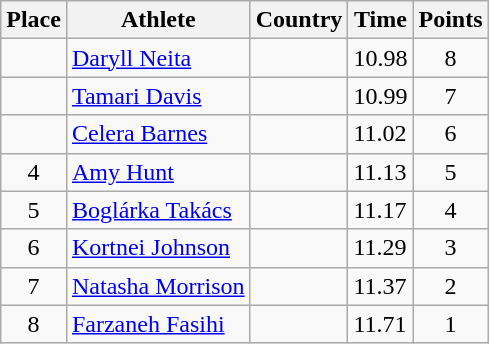<table class="wikitable mw-datatable sortable">
<tr>
<th>Place</th>
<th>Athlete</th>
<th>Country</th>
<th>Time</th>
<th>Points</th>
</tr>
<tr>
<td align=center></td>
<td><a href='#'>Daryll Neita</a></td>
<td></td>
<td>10.98</td>
<td align=center>8</td>
</tr>
<tr>
<td align=center></td>
<td><a href='#'>Tamari Davis</a></td>
<td></td>
<td>10.99</td>
<td align=center>7</td>
</tr>
<tr>
<td align=center></td>
<td><a href='#'>Celera Barnes</a></td>
<td></td>
<td>11.02</td>
<td align=center>6</td>
</tr>
<tr>
<td align=center>4</td>
<td><a href='#'>Amy Hunt</a></td>
<td></td>
<td>11.13</td>
<td align=center>5</td>
</tr>
<tr>
<td align=center>5</td>
<td><a href='#'>Boglárka Takács</a></td>
<td></td>
<td>11.17</td>
<td align=center>4</td>
</tr>
<tr>
<td align=center>6</td>
<td><a href='#'>Kortnei Johnson</a></td>
<td></td>
<td>11.29</td>
<td align=center>3</td>
</tr>
<tr>
<td align=center>7</td>
<td><a href='#'>Natasha Morrison</a></td>
<td></td>
<td>11.37</td>
<td align=center>2</td>
</tr>
<tr>
<td align=center>8</td>
<td><a href='#'>Farzaneh Fasihi</a></td>
<td></td>
<td>11.71</td>
<td align=center>1</td>
</tr>
</table>
